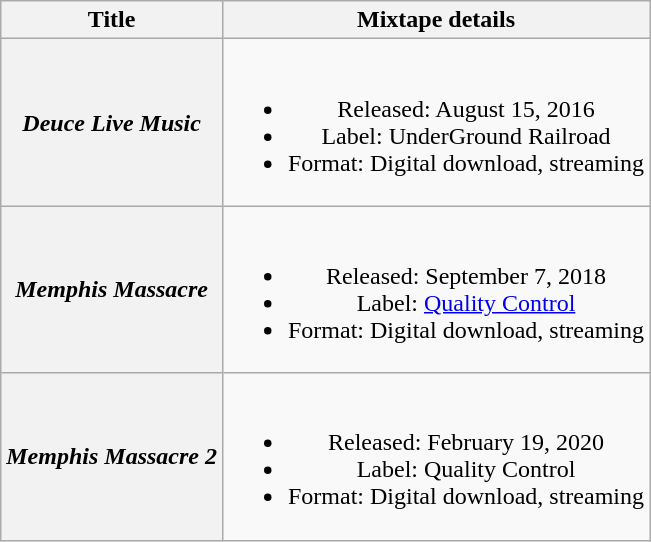<table class="wikitable plainrowheaders" style="text-align:center;">
<tr>
<th>Title</th>
<th>Mixtape details</th>
</tr>
<tr>
<th scope="row"><em>Deuce Live Music</em></th>
<td><br><ul><li>Released: August 15, 2016</li><li>Label: UnderGround Railroad</li><li>Format: Digital download, streaming</li></ul></td>
</tr>
<tr>
<th scope="row"><em>Memphis Massacre</em></th>
<td><br><ul><li>Released: September 7, 2018</li><li>Label: <a href='#'>Quality Control</a></li><li>Format: Digital download, streaming</li></ul></td>
</tr>
<tr>
<th scope="row"><em>Memphis Massacre 2</em></th>
<td><br><ul><li>Released: February 19, 2020</li><li>Label: Quality Control</li><li>Format: Digital download, streaming</li></ul></td>
</tr>
</table>
